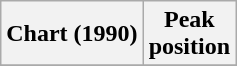<table class="wikitable plainrowheaders" style="text-align:center">
<tr>
<th>Chart (1990)</th>
<th>Peak<br>position</th>
</tr>
<tr>
</tr>
</table>
